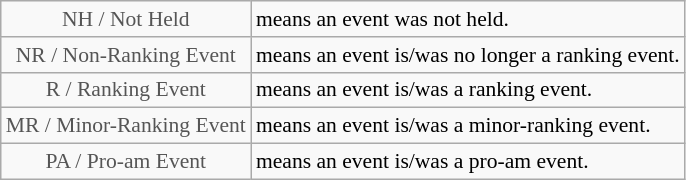<table class="wikitable" style="font-size:90%">
<tr>
<td style="text-align:center; color:#555555;" colspan="4">NH / Not Held</td>
<td>means an event was not held.</td>
</tr>
<tr>
<td style="text-align:center; color:#555555;" colspan="4">NR / Non-Ranking Event</td>
<td>means an event is/was no longer a ranking event.</td>
</tr>
<tr>
<td style="text-align:center; color:#555555;" colspan="4">R / Ranking Event</td>
<td>means an event is/was a ranking event.</td>
</tr>
<tr>
<td style="text-align:center; color:#555555;" colspan="4">MR / Minor-Ranking Event</td>
<td>means an event is/was a minor-ranking event.</td>
</tr>
<tr>
<td style="text-align:center; color:#555555;" colspan="4">PA / Pro-am Event</td>
<td>means an event is/was a pro-am event.</td>
</tr>
</table>
